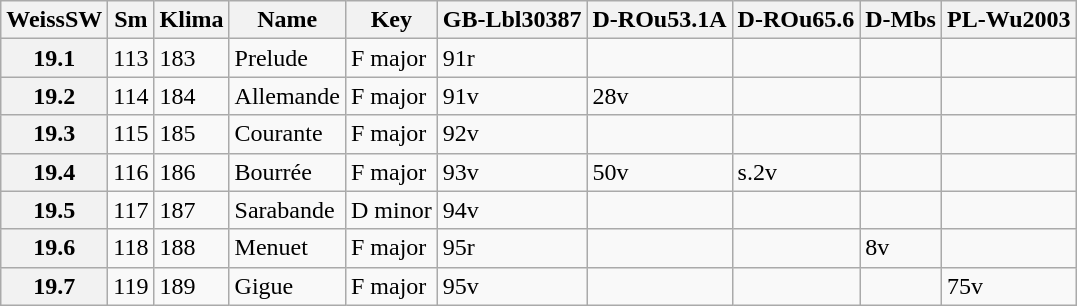<table border="1" class="wikitable sortable">
<tr>
<th data-sort-type="number">WeissSW</th>
<th>Sm</th>
<th>Klima</th>
<th class="unsortable">Name</th>
<th class="unsortable">Key</th>
<th>GB-Lbl30387</th>
<th>D-ROu53.1A</th>
<th>D-ROu65.6</th>
<th>D-Mbs</th>
<th>PL-Wu2003</th>
</tr>
<tr>
<th data-sort-value="1">19.1</th>
<td>113</td>
<td>183</td>
<td>Prelude</td>
<td>F major</td>
<td>91r</td>
<td></td>
<td></td>
<td></td>
<td></td>
</tr>
<tr>
<th data-sort-value="2">19.2</th>
<td>114</td>
<td>184</td>
<td>Allemande</td>
<td>F major</td>
<td>91v</td>
<td>28v</td>
<td></td>
<td></td>
<td></td>
</tr>
<tr>
<th data-sort-value="3">19.3</th>
<td>115</td>
<td>185</td>
<td>Courante</td>
<td>F major</td>
<td>92v</td>
<td></td>
<td></td>
<td></td>
<td></td>
</tr>
<tr>
<th data-sort-value="4">19.4</th>
<td>116</td>
<td>186</td>
<td>Bourrée</td>
<td>F major</td>
<td>93v</td>
<td>50v</td>
<td>s.2v</td>
<td></td>
<td></td>
</tr>
<tr>
<th data-sort-value="5">19.5</th>
<td>117</td>
<td>187</td>
<td>Sarabande</td>
<td>D minor</td>
<td>94v</td>
<td></td>
<td></td>
<td></td>
<td></td>
</tr>
<tr>
<th data-sort-value="6">19.6</th>
<td>118</td>
<td>188</td>
<td>Menuet</td>
<td>F major</td>
<td>95r</td>
<td></td>
<td></td>
<td>8v</td>
<td></td>
</tr>
<tr>
<th data-sort-value="7">19.7</th>
<td>119</td>
<td>189</td>
<td>Gigue</td>
<td>F major</td>
<td>95v</td>
<td></td>
<td></td>
<td></td>
<td>75v</td>
</tr>
</table>
